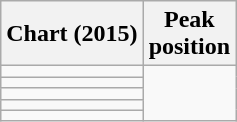<table class="wikitable sortable plainrowheaders">
<tr>
<th>Chart (2015)</th>
<th>Peak<br>position</th>
</tr>
<tr>
<td></td>
</tr>
<tr>
<td></td>
</tr>
<tr>
<td></td>
</tr>
<tr>
<td></td>
</tr>
<tr>
<td></td>
</tr>
</table>
